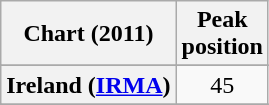<table class="wikitable sortable plainrowheaders" style="text-align:center">
<tr>
<th scope="col">Chart (2011)</th>
<th scope="col">Peak<br>position</th>
</tr>
<tr>
</tr>
<tr>
</tr>
<tr>
</tr>
<tr>
<th scope="row">Ireland (<a href='#'>IRMA</a>)</th>
<td>45</td>
</tr>
<tr>
</tr>
<tr>
</tr>
<tr>
</tr>
<tr>
</tr>
<tr>
</tr>
<tr>
</tr>
</table>
